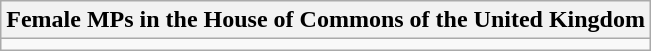<table class="wikitable">
<tr>
<th>Female MPs in the House of Commons of the United Kingdom</th>
</tr>
<tr>
<td></td>
</tr>
</table>
